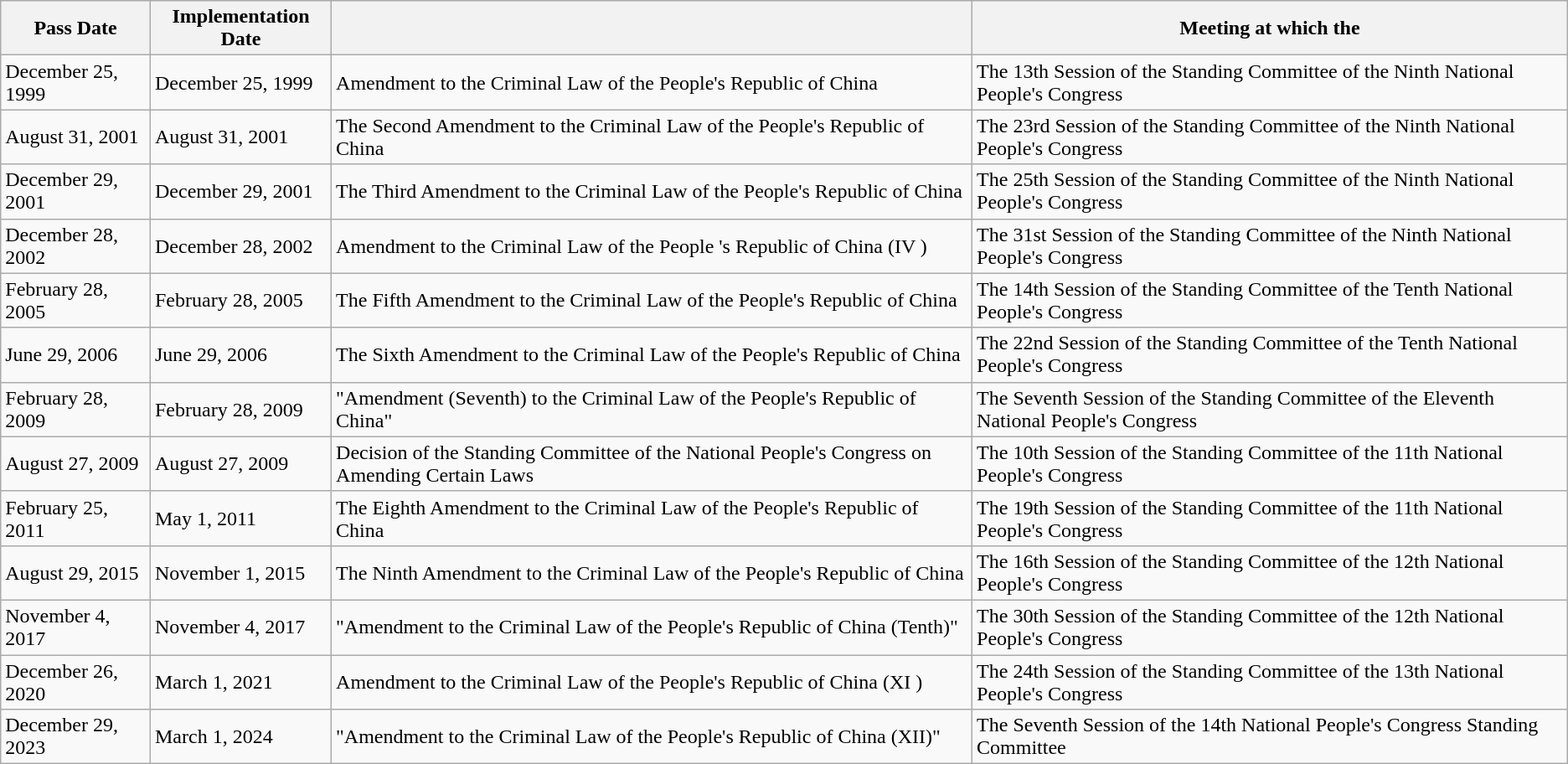<table class="wikitable">
<tr>
<th>Pass Date</th>
<th>Implementation Date</th>
<th></th>
<th>Meeting at which the</th>
</tr>
<tr>
<td>December 25, 1999</td>
<td>December 25, 1999</td>
<td>Amendment to the Criminal Law of the People's Republic of China</td>
<td>The 13th Session of the Standing Committee of the Ninth National People's Congress</td>
</tr>
<tr>
<td>August 31, 2001</td>
<td>August 31, 2001</td>
<td>The Second Amendment to the Criminal Law of the People's Republic of China</td>
<td>The 23rd Session of the Standing Committee of the Ninth National People's Congress</td>
</tr>
<tr>
<td>December 29, 2001</td>
<td>December 29, 2001</td>
<td>The Third Amendment to the Criminal Law of the People's Republic of China</td>
<td>The 25th Session of the Standing Committee of the Ninth National People's Congress</td>
</tr>
<tr>
<td>December 28, 2002</td>
<td>December 28, 2002</td>
<td>Amendment to the Criminal Law of the People 's Republic of China (IV )</td>
<td>The 31st Session of the Standing Committee of the Ninth National People's Congress</td>
</tr>
<tr>
<td>February 28, 2005</td>
<td>February 28, 2005</td>
<td>The Fifth Amendment to the Criminal Law of the People's Republic of China</td>
<td>The 14th Session of the Standing Committee of the Tenth National People's Congress</td>
</tr>
<tr>
<td>June 29, 2006</td>
<td>June 29, 2006</td>
<td>The Sixth Amendment to the Criminal Law of the People's Republic of China</td>
<td>The 22nd Session of the Standing Committee of the Tenth National People's Congress</td>
</tr>
<tr>
<td>February 28, 2009</td>
<td>February 28, 2009</td>
<td>"Amendment (Seventh) to the Criminal Law of the People's Republic of China"</td>
<td>The Seventh Session of the Standing Committee of the Eleventh National People's Congress</td>
</tr>
<tr>
<td>August 27, 2009</td>
<td>August 27, 2009</td>
<td>Decision of the Standing Committee of the National People's Congress on Amending Certain Laws</td>
<td>The 10th Session of the Standing Committee of the 11th National People's Congress</td>
</tr>
<tr>
<td>February 25, 2011</td>
<td>May 1, 2011</td>
<td>The Eighth Amendment to the Criminal Law of the People's Republic of China</td>
<td>The 19th Session of the Standing Committee of the 11th National People's Congress</td>
</tr>
<tr>
<td>August 29, 2015</td>
<td>November 1, 2015</td>
<td>The Ninth Amendment to the Criminal Law of the People's Republic of China</td>
<td>The 16th Session of the Standing Committee of the 12th National People's Congress</td>
</tr>
<tr>
<td>November 4, 2017</td>
<td>November 4, 2017</td>
<td>"Amendment to the Criminal Law of the People's Republic of China (Tenth)"</td>
<td>The 30th Session of the Standing Committee of the 12th National People's Congress</td>
</tr>
<tr>
<td>December 26, 2020</td>
<td>March 1, 2021</td>
<td>Amendment to the Criminal Law of the People's Republic of China (XI )</td>
<td>The 24th Session of the Standing Committee of the 13th National People's Congress</td>
</tr>
<tr>
<td>December 29, 2023</td>
<td>March 1, 2024</td>
<td>"Amendment to the Criminal Law of the People's Republic of China (XII)"</td>
<td>The Seventh Session of the 14th National People's Congress Standing Committee</td>
</tr>
</table>
